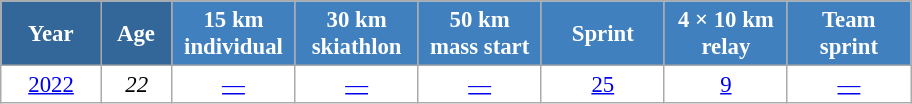<table class="wikitable" style="font-size:95%; text-align:center; border:grey solid 1px; border-collapse:collapse; background:#ffffff;">
<tr>
<th style="background-color:#369; color:white; width:60px;"> Year </th>
<th style="background-color:#369; color:white; width:40px;"> Age </th>
<th style="background-color:#4180be; color:white; width:75px;"> 15 km <br> individual </th>
<th style="background-color:#4180be; color:white; width:75px;"> 30 km <br> skiathlon </th>
<th style="background-color:#4180be; color:white; width:75px;"> 50 km <br> mass start </th>
<th style="background-color:#4180be; color:white; width:75px;"> Sprint </th>
<th style="background-color:#4180be; color:white; width:75px;"> 4 × 10 km <br> relay </th>
<th style="background-color:#4180be; color:white; width:75px;"> Team <br> sprint </th>
</tr>
<tr>
<td><a href='#'>2022</a></td>
<td><em>22</em></td>
<td><a href='#'>—</a></td>
<td><a href='#'>—</a></td>
<td><a href='#'>—</a></td>
<td><a href='#'>25</a></td>
<td><a href='#'>9</a></td>
<td><a href='#'>—</a></td>
</tr>
</table>
